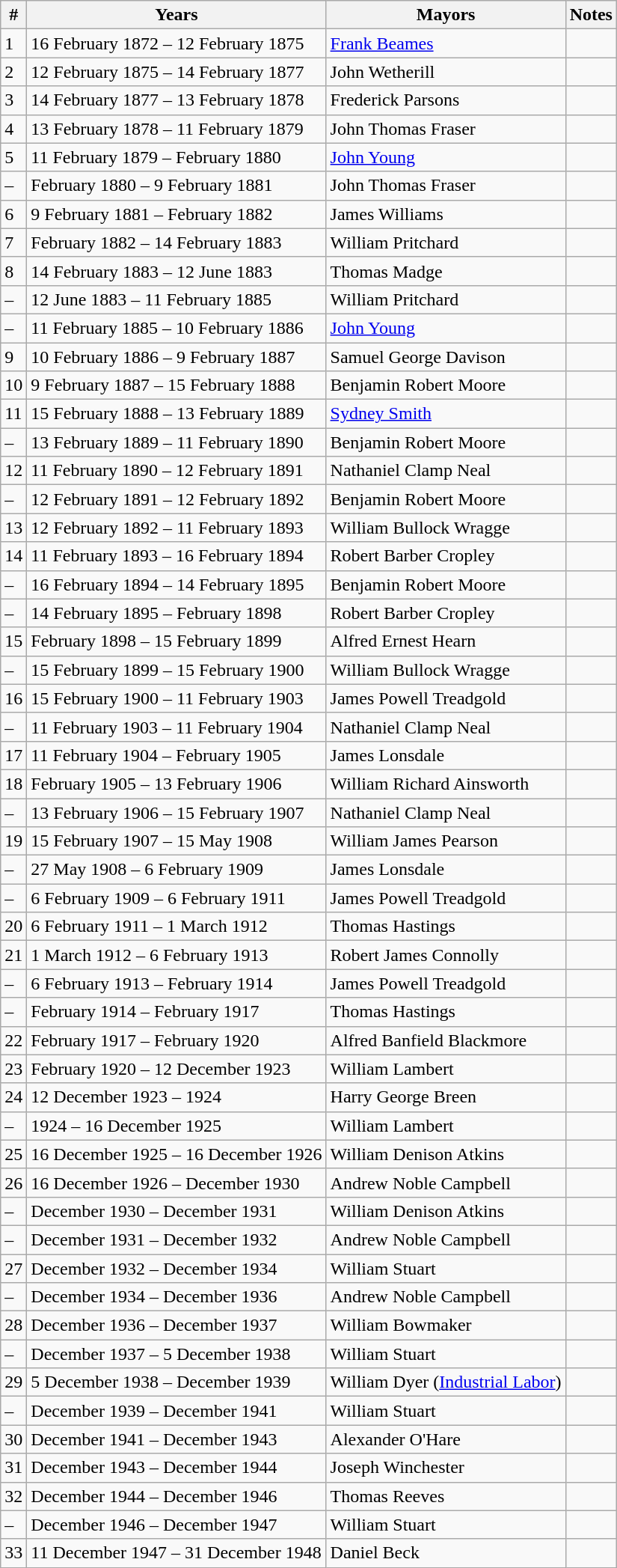<table class="wikitable">
<tr>
<th>#</th>
<th>Years</th>
<th>Mayors</th>
<th>Notes</th>
</tr>
<tr>
<td>1</td>
<td>16 February 1872 – 12 February 1875</td>
<td><a href='#'>Frank Beames</a></td>
<td></td>
</tr>
<tr>
<td>2</td>
<td>12 February 1875 – 14 February 1877</td>
<td>John Wetherill</td>
<td></td>
</tr>
<tr>
<td>3</td>
<td>14 February 1877 – 13 February 1878</td>
<td>Frederick Parsons</td>
<td></td>
</tr>
<tr>
<td>4</td>
<td>13 February 1878 – 11 February 1879</td>
<td>John Thomas Fraser</td>
<td></td>
</tr>
<tr>
<td>5</td>
<td>11 February 1879 – February 1880</td>
<td><a href='#'>John Young</a></td>
<td></td>
</tr>
<tr>
<td>–</td>
<td>February 1880 – 9 February 1881</td>
<td>John Thomas Fraser</td>
<td></td>
</tr>
<tr>
<td>6</td>
<td>9 February 1881 – February 1882</td>
<td>James Williams</td>
<td></td>
</tr>
<tr>
<td>7</td>
<td>February 1882 – 14 February 1883</td>
<td>William Pritchard</td>
<td></td>
</tr>
<tr>
<td>8</td>
<td>14 February 1883 – 12 June 1883</td>
<td>Thomas Madge</td>
<td></td>
</tr>
<tr>
<td>–</td>
<td>12 June 1883 – 11 February 1885</td>
<td>William Pritchard</td>
<td></td>
</tr>
<tr>
<td>–</td>
<td>11 February 1885 – 10 February 1886</td>
<td><a href='#'>John Young</a></td>
<td></td>
</tr>
<tr>
<td>9</td>
<td>10 February 1886 – 9 February 1887</td>
<td>Samuel George Davison</td>
<td></td>
</tr>
<tr>
<td>10</td>
<td>9 February 1887 – 15 February 1888</td>
<td>Benjamin Robert Moore</td>
<td></td>
</tr>
<tr>
<td>11</td>
<td>15 February 1888 – 13 February 1889</td>
<td><a href='#'>Sydney Smith</a></td>
<td></td>
</tr>
<tr>
<td>–</td>
<td>13 February 1889 – 11 February 1890</td>
<td>Benjamin Robert Moore</td>
<td></td>
</tr>
<tr>
<td>12</td>
<td>11 February 1890 – 12 February 1891</td>
<td>Nathaniel Clamp Neal</td>
<td></td>
</tr>
<tr>
<td>–</td>
<td>12 February 1891 – 12 February 1892</td>
<td>Benjamin Robert Moore</td>
<td></td>
</tr>
<tr>
<td>13</td>
<td>12 February 1892 – 11 February 1893</td>
<td>William Bullock Wragge</td>
<td></td>
</tr>
<tr>
<td>14</td>
<td>11 February 1893 – 16 February 1894</td>
<td>Robert Barber Cropley</td>
<td></td>
</tr>
<tr>
<td>–</td>
<td>16 February 1894 – 14 February 1895</td>
<td>Benjamin Robert Moore</td>
<td></td>
</tr>
<tr>
<td>–</td>
<td>14 February 1895 – February 1898</td>
<td>Robert Barber Cropley</td>
<td></td>
</tr>
<tr>
<td>15</td>
<td>February 1898 – 15 February 1899</td>
<td>Alfred Ernest Hearn</td>
<td></td>
</tr>
<tr>
<td>–</td>
<td>15 February 1899 – 15 February 1900</td>
<td>William Bullock Wragge</td>
<td></td>
</tr>
<tr>
<td>16</td>
<td>15 February 1900 – 11 February 1903</td>
<td>James Powell Treadgold</td>
<td></td>
</tr>
<tr>
<td>–</td>
<td>11 February 1903 – 11 February 1904</td>
<td>Nathaniel Clamp Neal</td>
<td></td>
</tr>
<tr>
<td>17</td>
<td>11 February 1904 – February 1905</td>
<td>James Lonsdale</td>
<td></td>
</tr>
<tr>
<td>18</td>
<td>February 1905 – 13 February 1906</td>
<td>William Richard Ainsworth</td>
<td></td>
</tr>
<tr>
<td>–</td>
<td>13 February 1906 – 15 February 1907</td>
<td>Nathaniel Clamp Neal</td>
<td></td>
</tr>
<tr>
<td>19</td>
<td>15 February 1907 – 15 May 1908</td>
<td>William James Pearson</td>
<td></td>
</tr>
<tr>
<td>–</td>
<td>27 May 1908 – 6 February 1909</td>
<td>James Lonsdale</td>
<td></td>
</tr>
<tr>
<td>–</td>
<td>6 February 1909 – 6 February 1911</td>
<td>James Powell Treadgold</td>
<td></td>
</tr>
<tr>
<td>20</td>
<td>6 February 1911 – 1 March 1912</td>
<td>Thomas Hastings</td>
<td></td>
</tr>
<tr>
<td>21</td>
<td>1 March 1912 – 6 February 1913</td>
<td>Robert James Connolly</td>
<td></td>
</tr>
<tr>
<td>–</td>
<td>6 February 1913 – February 1914</td>
<td>James Powell Treadgold</td>
<td></td>
</tr>
<tr>
<td>–</td>
<td>February 1914 – February 1917</td>
<td>Thomas Hastings</td>
<td></td>
</tr>
<tr>
<td>22</td>
<td>February 1917 – February 1920</td>
<td>Alfred Banfield Blackmore</td>
<td></td>
</tr>
<tr>
<td>23</td>
<td>February 1920 – 12 December 1923</td>
<td>William Lambert</td>
<td></td>
</tr>
<tr>
<td>24</td>
<td>12 December 1923 – 1924</td>
<td>Harry George Breen</td>
<td></td>
</tr>
<tr>
<td>–</td>
<td>1924 – 16 December 1925</td>
<td>William Lambert</td>
<td></td>
</tr>
<tr>
<td>25</td>
<td>16 December 1925 – 16 December 1926</td>
<td>William Denison Atkins</td>
<td></td>
</tr>
<tr>
<td>26</td>
<td>16 December 1926 – December 1930</td>
<td>Andrew Noble Campbell</td>
<td></td>
</tr>
<tr>
<td>–</td>
<td>December 1930 – December 1931</td>
<td>William Denison Atkins</td>
<td></td>
</tr>
<tr>
<td>–</td>
<td>December 1931 – December 1932</td>
<td>Andrew Noble Campbell</td>
<td></td>
</tr>
<tr>
<td>27</td>
<td>December 1932 – December 1934</td>
<td>William Stuart</td>
<td></td>
</tr>
<tr>
<td>–</td>
<td>December 1934 – December 1936</td>
<td>Andrew Noble Campbell</td>
<td></td>
</tr>
<tr>
<td>28</td>
<td>December 1936 – December 1937</td>
<td>William Bowmaker</td>
<td></td>
</tr>
<tr>
<td>–</td>
<td>December 1937 – 5 December 1938</td>
<td>William Stuart</td>
<td></td>
</tr>
<tr>
<td>29</td>
<td>5 December 1938 – December 1939</td>
<td>William Dyer (<a href='#'>Industrial Labor</a>)</td>
<td></td>
</tr>
<tr>
<td>–</td>
<td>December 1939 – December 1941</td>
<td>William Stuart</td>
<td></td>
</tr>
<tr>
<td>30</td>
<td>December 1941 – December 1943</td>
<td>Alexander O'Hare</td>
<td></td>
</tr>
<tr>
<td>31</td>
<td>December 1943 – December 1944</td>
<td>Joseph Winchester</td>
<td></td>
</tr>
<tr>
<td>32</td>
<td>December 1944 – December 1946</td>
<td>Thomas Reeves</td>
<td></td>
</tr>
<tr>
<td>–</td>
<td>December 1946 – December 1947</td>
<td>William Stuart</td>
<td></td>
</tr>
<tr>
<td>33</td>
<td>11 December 1947 – 31 December 1948</td>
<td>Daniel Beck</td>
<td></td>
</tr>
</table>
